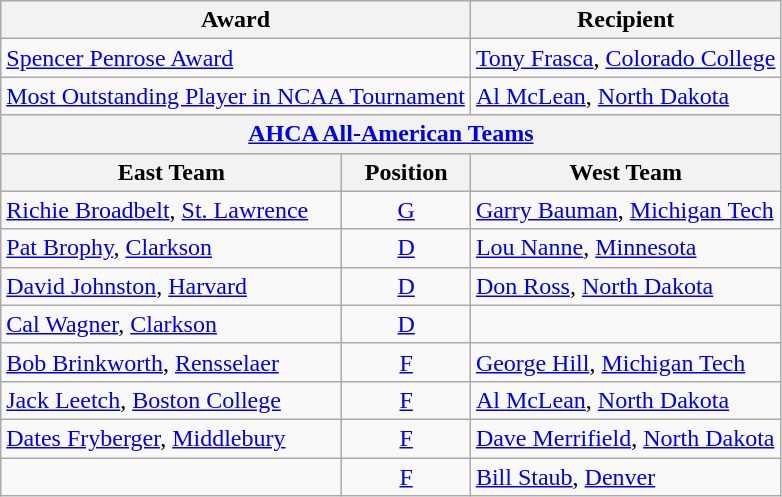<table class="wikitable">
<tr>
<th colspan=2>Award</th>
<th>Recipient</th>
</tr>
<tr>
<td colspan=2><a href='#'>Spencer Penrose Award</a></td>
<td><a href='#'>Tony Frasca</a>, <a href='#'>Colorado College</a></td>
</tr>
<tr>
<td colspan=2><a href='#'>Most Outstanding Player in NCAA Tournament</a></td>
<td><a href='#'>Al McLean</a>, <a href='#'>North Dakota</a></td>
</tr>
<tr>
<th colspan=3><a href='#'>AHCA All-American Teams</a></th>
</tr>
<tr>
<th>East Team</th>
<th>  Position  </th>
<th>West Team</th>
</tr>
<tr>
<td><a href='#'>Richie Broadbelt</a>, <a href='#'>St. Lawrence</a></td>
<td align=center><a href='#'>G</a></td>
<td><a href='#'>Garry Bauman</a>, <a href='#'>Michigan Tech</a></td>
</tr>
<tr>
<td><a href='#'>Pat Brophy</a>, <a href='#'>Clarkson</a></td>
<td align=center><a href='#'>D</a></td>
<td><a href='#'>Lou Nanne</a>, <a href='#'>Minnesota</a></td>
</tr>
<tr>
<td><a href='#'>David Johnston</a>, <a href='#'>Harvard</a></td>
<td align=center><a href='#'>D</a></td>
<td><a href='#'>Don Ross</a>, <a href='#'>North Dakota</a></td>
</tr>
<tr>
<td><a href='#'>Cal Wagner</a>, <a href='#'>Clarkson</a></td>
<td align=center><a href='#'>D</a></td>
<td></td>
</tr>
<tr>
<td><a href='#'>Bob Brinkworth</a>, <a href='#'>Rensselaer</a></td>
<td align=center><a href='#'>F</a></td>
<td><a href='#'>George Hill</a>, <a href='#'>Michigan Tech</a></td>
</tr>
<tr>
<td><a href='#'>Jack Leetch</a>, <a href='#'>Boston College</a></td>
<td align=center><a href='#'>F</a></td>
<td><a href='#'>Al McLean</a>, <a href='#'>North Dakota</a></td>
</tr>
<tr>
<td><a href='#'>Dates Fryberger</a>, <a href='#'>Middlebury</a></td>
<td align=center><a href='#'>F</a></td>
<td><a href='#'>Dave Merrifield</a>, <a href='#'>North Dakota</a></td>
</tr>
<tr>
<td></td>
<td align=center><a href='#'>F</a></td>
<td><a href='#'>Bill Staub</a>, <a href='#'>Denver</a></td>
</tr>
</table>
